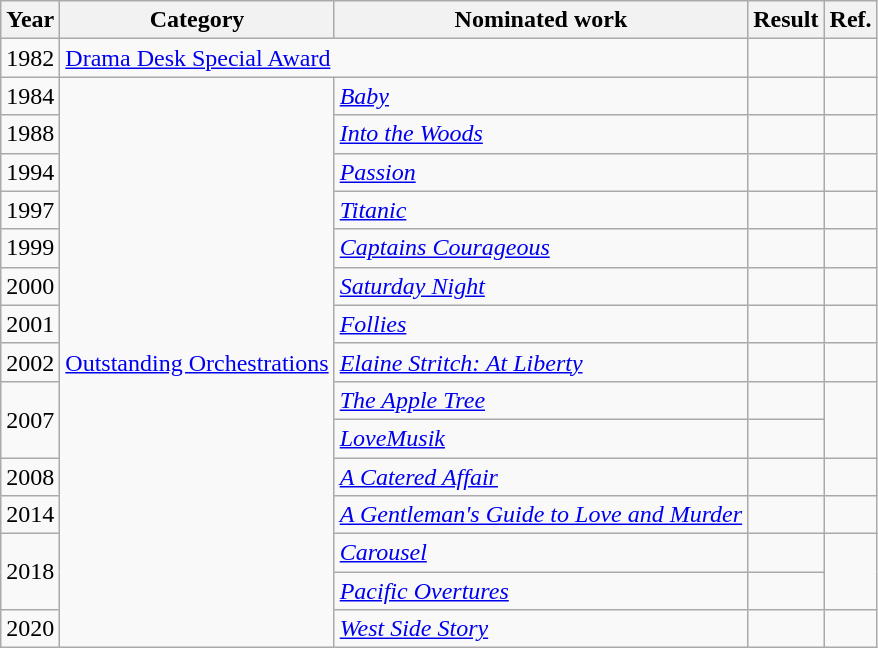<table class="wikitable">
<tr>
<th>Year</th>
<th>Category</th>
<th>Nominated work</th>
<th>Result</th>
<th>Ref.</th>
</tr>
<tr>
<td>1982</td>
<td colspan="2"><a href='#'>Drama Desk Special Award</a></td>
<td></td>
<td align="center"></td>
</tr>
<tr>
<td>1984</td>
<td rowspan="15"><a href='#'>Outstanding Orchestrations</a></td>
<td><em><a href='#'>Baby</a></em></td>
<td></td>
<td align="center"></td>
</tr>
<tr>
<td>1988</td>
<td><em><a href='#'>Into the Woods</a></em></td>
<td></td>
<td align="center"></td>
</tr>
<tr>
<td>1994</td>
<td><em><a href='#'>Passion</a></em></td>
<td></td>
<td align="center"></td>
</tr>
<tr>
<td>1997</td>
<td><em><a href='#'>Titanic</a></em></td>
<td></td>
<td align="center"></td>
</tr>
<tr>
<td>1999</td>
<td><em><a href='#'>Captains Courageous</a></em></td>
<td></td>
<td align="center"></td>
</tr>
<tr>
<td>2000</td>
<td><em><a href='#'>Saturday Night</a></em></td>
<td></td>
<td align="center"></td>
</tr>
<tr>
<td>2001</td>
<td><em><a href='#'>Follies</a></em></td>
<td></td>
<td align="center"></td>
</tr>
<tr>
<td>2002</td>
<td><em><a href='#'>Elaine Stritch: At Liberty</a></em></td>
<td></td>
<td align="center"></td>
</tr>
<tr>
<td rowspan="2">2007</td>
<td><em><a href='#'>The Apple Tree</a></em></td>
<td></td>
<td align="center" rowspan="2"></td>
</tr>
<tr>
<td><em><a href='#'>LoveMusik</a></em></td>
<td></td>
</tr>
<tr>
<td>2008</td>
<td><em><a href='#'>A Catered Affair</a></em></td>
<td></td>
<td align="center"></td>
</tr>
<tr>
<td>2014</td>
<td><em><a href='#'>A Gentleman's Guide to Love and Murder</a></em></td>
<td></td>
<td align="center"></td>
</tr>
<tr>
<td rowspan="2">2018</td>
<td><em><a href='#'>Carousel</a></em></td>
<td></td>
<td align="center" rowspan="2"></td>
</tr>
<tr>
<td><em><a href='#'>Pacific Overtures</a></em></td>
<td></td>
</tr>
<tr>
<td>2020</td>
<td><em><a href='#'>West Side Story</a></em></td>
<td></td>
<td align="center"></td>
</tr>
</table>
